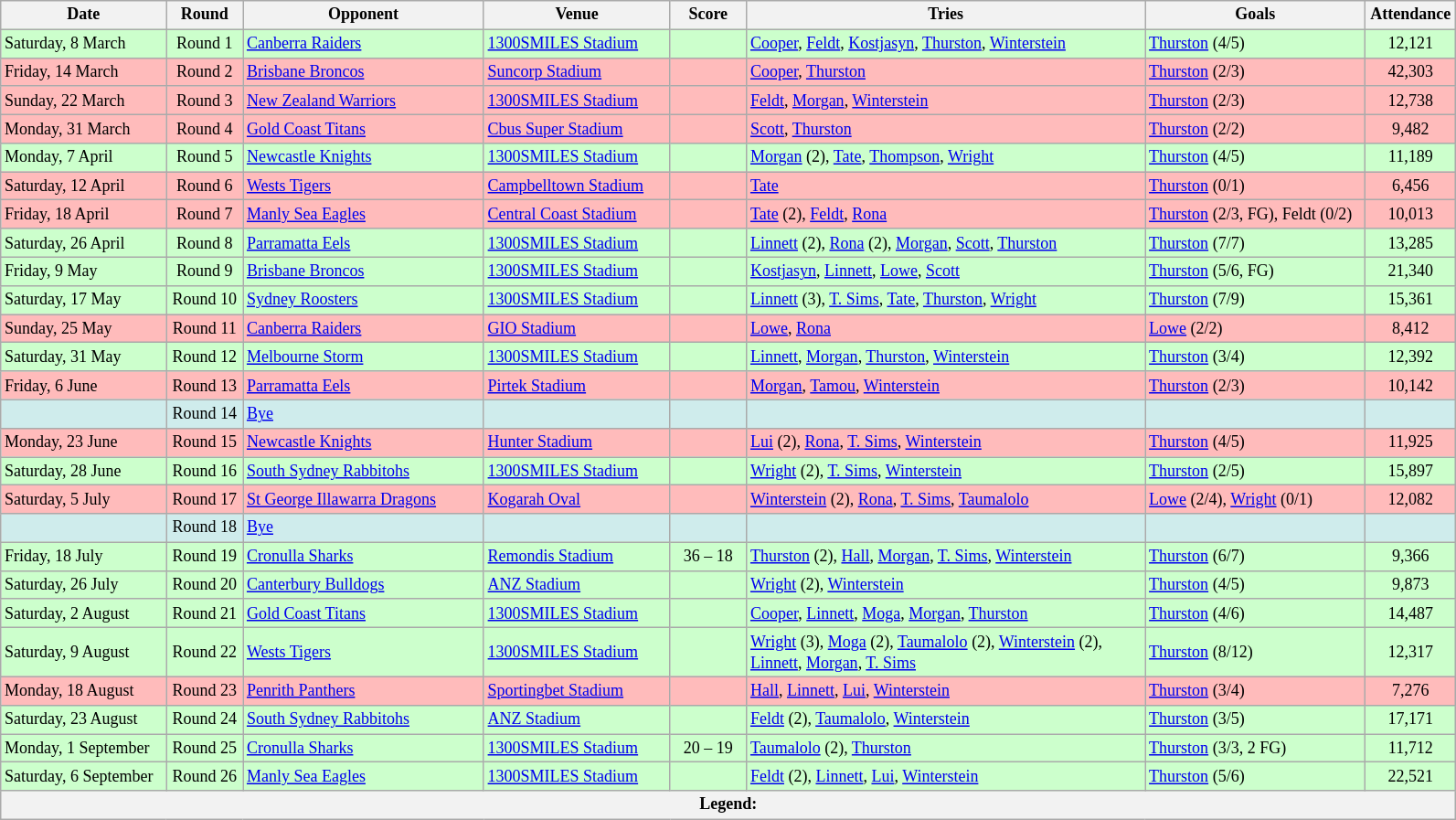<table class="wikitable" style="font-size:75%;">
<tr>
<th style="width:115px;">Date</th>
<th style="width:50px;">Round</th>
<th style="width:170px;">Opponent</th>
<th style="width:130px;">Venue</th>
<th style="width:50px;">Score</th>
<th style="width:285px;">Tries</th>
<th style="width:155px;">Goals</th>
<th style="width:60px;">Attendance</th>
</tr>
<tr style="background:#cfc;">
<td>Saturday, 8 March</td>
<td style="text-align:center;">Round 1</td>
<td> <a href='#'>Canberra Raiders</a></td>
<td><a href='#'>1300SMILES Stadium</a></td>
<td style="text-align:center;"></td>
<td><a href='#'>Cooper</a>, <a href='#'>Feldt</a>, <a href='#'>Kostjasyn</a>, <a href='#'>Thurston</a>, <a href='#'>Winterstein</a></td>
<td><a href='#'>Thurston</a> (4/5)</td>
<td style="text-align:center;">12,121</td>
</tr>
<tr style="background:#fbb;">
<td>Friday, 14 March</td>
<td style="text-align:center;">Round 2</td>
<td> <a href='#'>Brisbane Broncos</a></td>
<td><a href='#'>Suncorp Stadium</a></td>
<td style="text-align:center;"></td>
<td><a href='#'>Cooper</a>, <a href='#'>Thurston</a></td>
<td><a href='#'>Thurston</a> (2/3)</td>
<td style="text-align:center;">42,303</td>
</tr>
<tr style="background:#fbb;">
<td>Sunday, 22 March</td>
<td style="text-align:center;">Round 3</td>
<td> <a href='#'>New Zealand Warriors</a></td>
<td><a href='#'>1300SMILES Stadium</a></td>
<td style="text-align:center;"></td>
<td><a href='#'>Feldt</a>, <a href='#'>Morgan</a>, <a href='#'>Winterstein</a></td>
<td><a href='#'>Thurston</a> (2/3)</td>
<td style="text-align:center;">12,738</td>
</tr>
<tr style="background:#fbb;">
<td>Monday, 31 March</td>
<td style="text-align:center;">Round 4</td>
<td> <a href='#'>Gold Coast Titans</a></td>
<td><a href='#'>Cbus Super Stadium</a></td>
<td style="text-align:center;"></td>
<td><a href='#'>Scott</a>, <a href='#'>Thurston</a></td>
<td><a href='#'>Thurston</a> (2/2)</td>
<td style="text-align:center;">9,482</td>
</tr>
<tr style="background:#cfc;">
<td>Monday, 7 April</td>
<td style="text-align:center;">Round 5</td>
<td> <a href='#'>Newcastle Knights</a></td>
<td><a href='#'>1300SMILES Stadium</a></td>
<td style="text-align:center;"></td>
<td><a href='#'>Morgan</a> (2), <a href='#'>Tate</a>, <a href='#'>Thompson</a>, <a href='#'>Wright</a></td>
<td><a href='#'>Thurston</a> (4/5)</td>
<td style="text-align:center;">11,189</td>
</tr>
<tr style="background:#fbb;">
<td>Saturday, 12 April</td>
<td style="text-align:center;">Round 6</td>
<td> <a href='#'>Wests Tigers</a></td>
<td><a href='#'>Campbelltown Stadium</a></td>
<td style="text-align:center;"></td>
<td><a href='#'>Tate</a></td>
<td><a href='#'>Thurston</a> (0/1)</td>
<td style="text-align:center;">6,456</td>
</tr>
<tr style="background:#fbb;">
<td>Friday, 18 April</td>
<td style="text-align:center;">Round 7</td>
<td> <a href='#'>Manly Sea Eagles</a></td>
<td><a href='#'>Central Coast Stadium</a></td>
<td style="text-align:center;"></td>
<td><a href='#'>Tate</a> (2), <a href='#'>Feldt</a>, <a href='#'>Rona</a></td>
<td><a href='#'>Thurston</a> (2/3, FG), Feldt (0/2)</td>
<td style="text-align:center;">10,013</td>
</tr>
<tr style="background:#cfc;">
<td>Saturday, 26 April</td>
<td style="text-align:center;">Round 8</td>
<td> <a href='#'>Parramatta Eels</a></td>
<td><a href='#'>1300SMILES Stadium</a></td>
<td style="text-align:center;"></td>
<td><a href='#'>Linnett</a> (2), <a href='#'>Rona</a> (2), <a href='#'>Morgan</a>, <a href='#'>Scott</a>, <a href='#'>Thurston</a></td>
<td><a href='#'>Thurston</a> (7/7)</td>
<td style="text-align:center;">13,285</td>
</tr>
<tr style="background:#cfc;">
<td>Friday, 9 May</td>
<td style="text-align:center;">Round 9</td>
<td> <a href='#'>Brisbane Broncos</a></td>
<td><a href='#'>1300SMILES Stadium</a></td>
<td style="text-align:center;"></td>
<td><a href='#'>Kostjasyn</a>, <a href='#'>Linnett</a>, <a href='#'>Lowe</a>, <a href='#'>Scott</a></td>
<td><a href='#'>Thurston</a> (5/6, FG)</td>
<td style="text-align:center;">21,340</td>
</tr>
<tr style="background:#cfc;">
<td>Saturday, 17 May</td>
<td style="text-align:center;">Round 10</td>
<td> <a href='#'>Sydney Roosters</a></td>
<td><a href='#'>1300SMILES Stadium</a></td>
<td style="text-align:center;"></td>
<td><a href='#'>Linnett</a> (3), <a href='#'>T. Sims</a>, <a href='#'>Tate</a>, <a href='#'>Thurston</a>, <a href='#'>Wright</a></td>
<td><a href='#'>Thurston</a> (7/9)</td>
<td style="text-align:center;">15,361</td>
</tr>
<tr style="background:#fbb;">
<td>Sunday, 25 May</td>
<td style="text-align:center;">Round 11</td>
<td> <a href='#'>Canberra Raiders</a></td>
<td><a href='#'>GIO Stadium</a></td>
<td style="text-align:center;"></td>
<td><a href='#'>Lowe</a>, <a href='#'>Rona</a></td>
<td><a href='#'>Lowe</a> (2/2)</td>
<td style="text-align:center;">8,412</td>
</tr>
<tr style="background:#cfc;">
<td>Saturday, 31 May</td>
<td style="text-align:center;">Round 12</td>
<td> <a href='#'>Melbourne Storm</a></td>
<td><a href='#'>1300SMILES Stadium</a></td>
<td style="text-align:center;"></td>
<td><a href='#'>Linnett</a>, <a href='#'>Morgan</a>, <a href='#'>Thurston</a>, <a href='#'>Winterstein</a></td>
<td><a href='#'>Thurston</a> (3/4)</td>
<td style="text-align:center;">12,392</td>
</tr>
<tr style="background:#fbb;">
<td>Friday, 6 June</td>
<td style="text-align:center;">Round 13</td>
<td> <a href='#'>Parramatta Eels</a></td>
<td><a href='#'>Pirtek Stadium</a></td>
<td style="text-align:center;"></td>
<td><a href='#'>Morgan</a>, <a href='#'>Tamou</a>, <a href='#'>Winterstein</a></td>
<td><a href='#'>Thurston</a> (2/3)</td>
<td style="text-align:center;">10,142</td>
</tr>
<tr style="background:#cfecec;">
<td></td>
<td style="text-align:center;">Round 14</td>
<td><a href='#'>Bye</a></td>
<td></td>
<td></td>
<td></td>
<td></td>
<td></td>
</tr>
<tr style="background:#fbb;">
<td>Monday, 23 June</td>
<td style="text-align:center;">Round 15</td>
<td> <a href='#'>Newcastle Knights</a></td>
<td><a href='#'>Hunter Stadium</a></td>
<td style="text-align:center;"></td>
<td><a href='#'>Lui</a> (2), <a href='#'>Rona</a>, <a href='#'>T. Sims</a>, <a href='#'>Winterstein</a></td>
<td><a href='#'>Thurston</a> (4/5)</td>
<td style="text-align:center;">11,925</td>
</tr>
<tr style="background:#cfc;">
<td>Saturday, 28 June</td>
<td style="text-align:center;">Round 16</td>
<td> <a href='#'>South Sydney Rabbitohs</a></td>
<td><a href='#'>1300SMILES Stadium</a></td>
<td style="text-align:center;"></td>
<td><a href='#'>Wright</a> (2), <a href='#'>T. Sims</a>, <a href='#'>Winterstein</a></td>
<td><a href='#'>Thurston</a> (2/5)</td>
<td style="text-align:center;">15,897</td>
</tr>
<tr style="background:#fbb;">
<td>Saturday, 5 July</td>
<td style="text-align:center;">Round 17</td>
<td> <a href='#'>St George Illawarra Dragons</a></td>
<td><a href='#'>Kogarah Oval</a></td>
<td style="text-align:center;"></td>
<td><a href='#'>Winterstein</a> (2), <a href='#'>Rona</a>, <a href='#'>T. Sims</a>, <a href='#'>Taumalolo</a></td>
<td><a href='#'>Lowe</a> (2/4), <a href='#'>Wright</a> (0/1)</td>
<td style="text-align:center;">12,082</td>
</tr>
<tr style="background:#cfecec;">
<td></td>
<td style="text-align:center;">Round 18</td>
<td><a href='#'>Bye</a></td>
<td></td>
<td></td>
<td></td>
<td></td>
<td></td>
</tr>
<tr style="background:#cfc;">
<td>Friday, 18 July</td>
<td style="text-align:center;">Round 19</td>
<td> <a href='#'>Cronulla Sharks</a></td>
<td><a href='#'>Remondis Stadium</a></td>
<td style="text-align:center;">36 – 18</td>
<td><a href='#'>Thurston</a> (2), <a href='#'>Hall</a>, <a href='#'>Morgan</a>, <a href='#'>T. Sims</a>, <a href='#'>Winterstein</a></td>
<td><a href='#'>Thurston</a> (6/7)</td>
<td style="text-align:center;">9,366</td>
</tr>
<tr style="background:#cfc;">
<td>Saturday, 26 July</td>
<td style="text-align:center;">Round 20</td>
<td> <a href='#'>Canterbury Bulldogs</a></td>
<td><a href='#'>ANZ Stadium</a></td>
<td style="text-align:center;"></td>
<td><a href='#'>Wright</a> (2), <a href='#'>Winterstein</a></td>
<td><a href='#'>Thurston</a> (4/5)</td>
<td style="text-align:center;">9,873</td>
</tr>
<tr style="background:#cfc;">
<td>Saturday, 2 August</td>
<td style="text-align:center;">Round 21</td>
<td> <a href='#'>Gold Coast Titans</a></td>
<td><a href='#'>1300SMILES Stadium</a></td>
<td style="text-align:center;"></td>
<td><a href='#'>Cooper</a>, <a href='#'>Linnett</a>, <a href='#'>Moga</a>, <a href='#'>Morgan</a>, <a href='#'>Thurston</a></td>
<td><a href='#'>Thurston</a> (4/6)</td>
<td style="text-align:center;">14,487</td>
</tr>
<tr style="background:#cfc;">
<td>Saturday, 9 August</td>
<td style="text-align:center;">Round 22</td>
<td> <a href='#'>Wests Tigers</a></td>
<td><a href='#'>1300SMILES Stadium</a></td>
<td style="text-align:center;"></td>
<td><a href='#'>Wright</a> (3), <a href='#'>Moga</a> (2), <a href='#'>Taumalolo</a> (2), <a href='#'>Winterstein</a> (2), <a href='#'>Linnett</a>, <a href='#'>Morgan</a>, <a href='#'>T. Sims</a></td>
<td><a href='#'>Thurston</a> (8/12)</td>
<td style="text-align:center;">12,317</td>
</tr>
<tr style="background:#fbb;">
<td>Monday, 18 August</td>
<td style="text-align:center;">Round 23</td>
<td> <a href='#'>Penrith Panthers</a></td>
<td><a href='#'>Sportingbet Stadium</a></td>
<td style="text-align:center;"></td>
<td><a href='#'>Hall</a>, <a href='#'>Linnett</a>, <a href='#'>Lui</a>, <a href='#'>Winterstein</a></td>
<td><a href='#'>Thurston</a> (3/4)</td>
<td style="text-align:center;">7,276</td>
</tr>
<tr style="background:#cfc;">
<td>Saturday, 23 August</td>
<td style="text-align:center;">Round 24</td>
<td> <a href='#'>South Sydney Rabbitohs</a></td>
<td><a href='#'>ANZ Stadium</a></td>
<td style="text-align:center;"></td>
<td><a href='#'>Feldt</a> (2), <a href='#'>Taumalolo</a>, <a href='#'>Winterstein</a></td>
<td><a href='#'>Thurston</a> (3/5)</td>
<td style="text-align:center;">17,171</td>
</tr>
<tr style="background:#cfc;">
<td>Monday, 1 September</td>
<td style="text-align:center;">Round 25</td>
<td> <a href='#'>Cronulla Sharks</a></td>
<td><a href='#'>1300SMILES Stadium</a></td>
<td style="text-align:center;">20 – 19</td>
<td><a href='#'>Taumalolo</a> (2), <a href='#'>Thurston</a></td>
<td><a href='#'>Thurston</a> (3/3, 2 FG)</td>
<td style="text-align:center;">11,712</td>
</tr>
<tr style="background:#cfc;">
<td>Saturday, 6 September</td>
<td style="text-align:center;">Round 26</td>
<td> <a href='#'>Manly Sea Eagles</a></td>
<td><a href='#'>1300SMILES Stadium</a></td>
<td style="text-align:center;"></td>
<td><a href='#'>Feldt</a> (2), <a href='#'>Linnett</a>, <a href='#'>Lui</a>, <a href='#'>Winterstein</a></td>
<td><a href='#'>Thurston</a> (5/6)</td>
<td style="text-align:center;">22,521</td>
</tr>
<tr>
<th colspan="11"><strong>Legend</strong>:    </th>
</tr>
</table>
